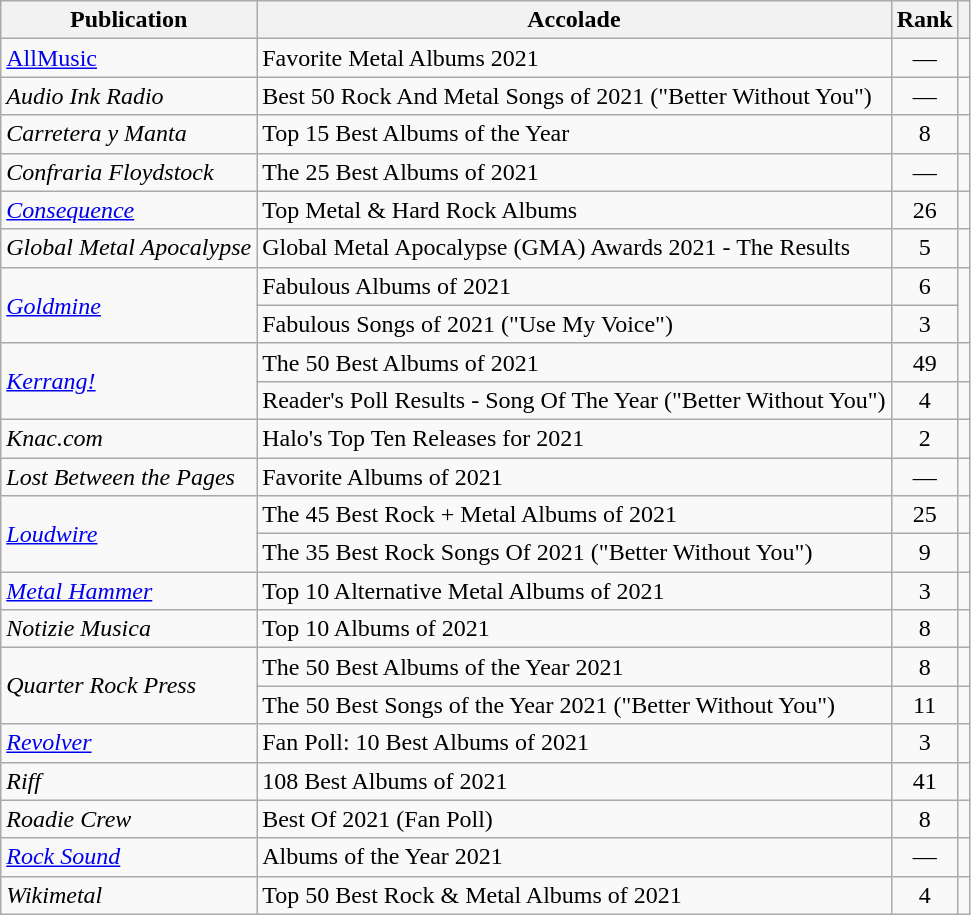<table class="wikitable sortable">
<tr>
<th>Publication</th>
<th>Accolade</th>
<th>Rank</th>
<th class="unsortable"></th>
</tr>
<tr>
<td><a href='#'>AllMusic</a></td>
<td>Favorite Metal Albums 2021</td>
<td style="text-align: center;">—</td>
<td style="text-align: center;"></td>
</tr>
<tr>
<td><em>Audio Ink Radio</em></td>
<td>Best 50 Rock And Metal Songs of 2021 ("Better Without You")</td>
<td style="text-align: center;">—</td>
<td style="text-align: center;"></td>
</tr>
<tr>
<td><em>Carretera y Manta</em></td>
<td>Top 15 Best Albums of the Year</td>
<td style="text-align: center;">8</td>
<td style="text-align: center;"></td>
</tr>
<tr>
<td><em>Confraria Floydstock</em></td>
<td>The 25 Best Albums of 2021</td>
<td style="text-align: center;">—</td>
<td style="text-align: center;"></td>
</tr>
<tr>
<td><em><a href='#'>Consequence</a></em></td>
<td>Top Metal & Hard Rock Albums</td>
<td style="text-align: center;">26</td>
<td style="text-align: center;"></td>
</tr>
<tr>
<td><em>Global Metal Apocalypse</em></td>
<td>Global Metal Apocalypse (GMA) Awards 2021 - The Results</td>
<td style="text-align: center;">5</td>
<td style="text-align: center;"></td>
</tr>
<tr>
<td rowspan="2"><em><a href='#'>Goldmine</a></em></td>
<td>Fabulous Albums of 2021</td>
<td style="text-align: center;">6</td>
<td rowspan="2" style="text-align: center;"></td>
</tr>
<tr>
<td>Fabulous Songs of 2021 ("Use My Voice")</td>
<td style="text-align: center;">3</td>
</tr>
<tr>
<td rowspan="2"><em><a href='#'>Kerrang!</a></em></td>
<td>The 50 Best Albums of 2021</td>
<td style="text-align: center;">49</td>
<td style="text-align: center;"></td>
</tr>
<tr>
<td>Reader's Poll Results - Song Of The Year ("Better Without You")</td>
<td style="text-align: center;">4</td>
<td style="text-align: center;"></td>
</tr>
<tr>
<td><em>Knac.com</em></td>
<td>Halo's Top Ten Releases for 2021</td>
<td style="text-align: center;">2</td>
<td style="text-align: center;"></td>
</tr>
<tr>
<td><em>Lost Between the Pages</em></td>
<td>Favorite Albums of 2021</td>
<td style="text-align: center;">—</td>
<td style="text-align: center;"></td>
</tr>
<tr>
<td rowspan="2"><em><a href='#'>Loudwire</a></em></td>
<td>The 45 Best Rock + Metal Albums of 2021</td>
<td style="text-align: center;">25</td>
<td style="text-align: center;"></td>
</tr>
<tr>
<td>The 35 Best Rock Songs Of 2021 ("Better Without You")</td>
<td style="text-align: center;">9</td>
<td style="text-align: center;"></td>
</tr>
<tr>
<td><em><a href='#'>Metal Hammer</a></em></td>
<td>Top 10 Alternative Metal Albums of 2021</td>
<td style="text-align: center;">3</td>
<td style="text-align: center;"></td>
</tr>
<tr>
<td><em>Notizie Musica</em></td>
<td>Top 10 Albums of 2021</td>
<td style="text-align: center;">8</td>
<td style="text-align: center;"></td>
</tr>
<tr>
<td rowspan="2"><em>Quarter Rock Press</em></td>
<td>The 50 Best Albums of the Year 2021</td>
<td style="text-align: center;">8</td>
<td style="text-align: center;"></td>
</tr>
<tr>
<td>The 50 Best Songs of the Year 2021 ("Better Without You")</td>
<td style="text-align: center;">11</td>
<td style="text-align: center;"></td>
</tr>
<tr>
<td><em><a href='#'>Revolver</a></em></td>
<td>Fan Poll: 10 Best Albums of 2021</td>
<td style="text-align: center;">3</td>
<td style="text-align: center;"></td>
</tr>
<tr>
<td><em>Riff</em></td>
<td>108 Best Albums of 2021</td>
<td style="text-align: center;">41</td>
<td style="text-align: center;"></td>
</tr>
<tr>
<td><em>Roadie Crew</em></td>
<td>Best Of 2021 (Fan Poll)</td>
<td style="text-align: center;">8</td>
<td style="text-align: center;"></td>
</tr>
<tr>
<td><em><a href='#'>Rock Sound</a></em></td>
<td>Albums of the Year 2021</td>
<td style="text-align: center;">—</td>
<td style="text-align: center;"></td>
</tr>
<tr>
<td><em>Wikimetal</em></td>
<td>Top 50 Best Rock & Metal Albums of 2021</td>
<td style="text-align: center;">4</td>
<td style="text-align: center;"></td>
</tr>
</table>
